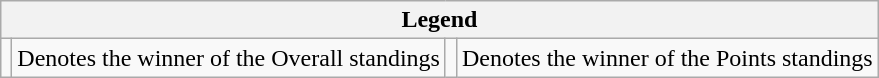<table class="wikitable">
<tr>
<th colspan="4">Legend</th>
</tr>
<tr>
<td></td>
<td>Denotes the winner of the Overall standings</td>
<td></td>
<td>Denotes the winner of the Points standings</td>
</tr>
</table>
